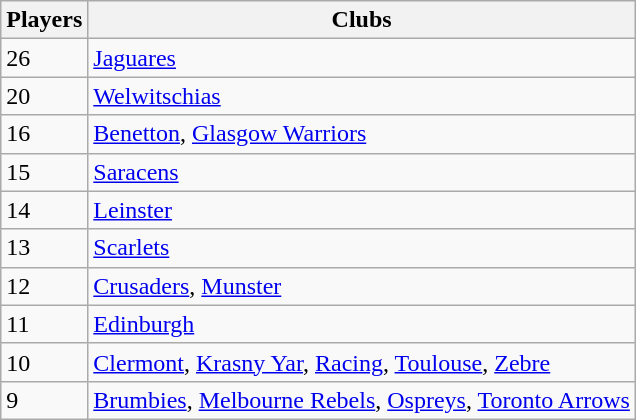<table class="wikitable">
<tr>
<th>Players</th>
<th>Clubs</th>
</tr>
<tr>
<td>26</td>
<td> <a href='#'>Jaguares</a></td>
</tr>
<tr>
<td>20</td>
<td> <a href='#'>Welwitschias</a></td>
</tr>
<tr>
<td>16</td>
<td> <a href='#'>Benetton</a>,  <a href='#'>Glasgow Warriors</a></td>
</tr>
<tr>
<td>15</td>
<td> <a href='#'>Saracens</a></td>
</tr>
<tr>
<td>14</td>
<td> <a href='#'>Leinster</a></td>
</tr>
<tr>
<td>13</td>
<td> <a href='#'>Scarlets</a></td>
</tr>
<tr>
<td>12</td>
<td> <a href='#'>Crusaders</a>,  <a href='#'>Munster</a></td>
</tr>
<tr>
<td>11</td>
<td> <a href='#'>Edinburgh</a></td>
</tr>
<tr>
<td>10</td>
<td> <a href='#'>Clermont</a>,  <a href='#'>Krasny Yar</a>,  <a href='#'>Racing</a>,  <a href='#'>Toulouse</a>,  <a href='#'>Zebre</a></td>
</tr>
<tr>
<td>9</td>
<td> <a href='#'>Brumbies</a>,  <a href='#'>Melbourne Rebels</a>,  <a href='#'>Ospreys</a>,  <a href='#'>Toronto Arrows</a></td>
</tr>
</table>
